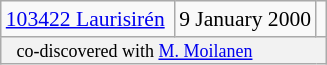<table class="wikitable floatright" style="font-size: 0.9em;">
<tr>
<td><a href='#'>103422 Laurisirén</a> </td>
<td>9 January 2000</td>
<td></td>
</tr>
<tr>
<td colspan=3 style="font-size: smaller; background-color: #f2f2f2; padding: 2px 0 0 10px;"> co-discovered with <a href='#'>M. Moilanen</a></td>
</tr>
</table>
